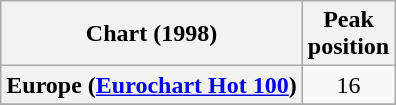<table class="wikitable sortable plainrowheaders" style="text-align:center">
<tr>
<th>Chart (1998)</th>
<th>Peak<br>position</th>
</tr>
<tr>
<th scope="row">Europe (<a href='#'>Eurochart Hot 100</a>)</th>
<td>16</td>
</tr>
<tr>
</tr>
<tr>
</tr>
</table>
